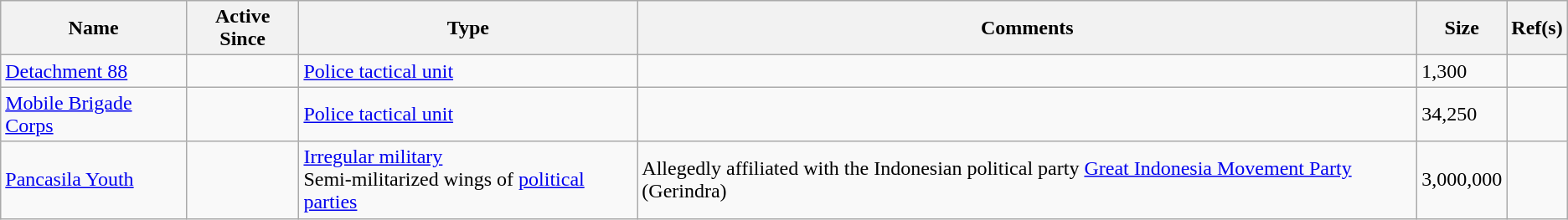<table class="wikitable plainrowheaders">
<tr>
<th scope="col">Name</th>
<th scope="col">Active Since</th>
<th scope="col">Type</th>
<th scope="col">Comments</th>
<th scope="col">Size</th>
<th scope="col">Ref(s)</th>
</tr>
<tr>
<td><a href='#'>Detachment 88</a></td>
<td></td>
<td><a href='#'>Police tactical unit</a></td>
<td></td>
<td>1,300</td>
<td></td>
</tr>
<tr>
<td><a href='#'>Mobile Brigade Corps</a></td>
<td></td>
<td><a href='#'>Police tactical unit</a></td>
<td></td>
<td>34,250 </td>
<td></td>
</tr>
<tr>
<td><a href='#'>Pancasila Youth</a></td>
<td></td>
<td><a href='#'>Irregular military</a><br>Semi-militarized wings of <a href='#'>political parties</a></td>
<td>Allegedly affiliated with the Indonesian political party <a href='#'>Great Indonesia Movement Party</a> (Gerindra)</td>
<td>3,000,000 </td>
<td></td>
</tr>
</table>
